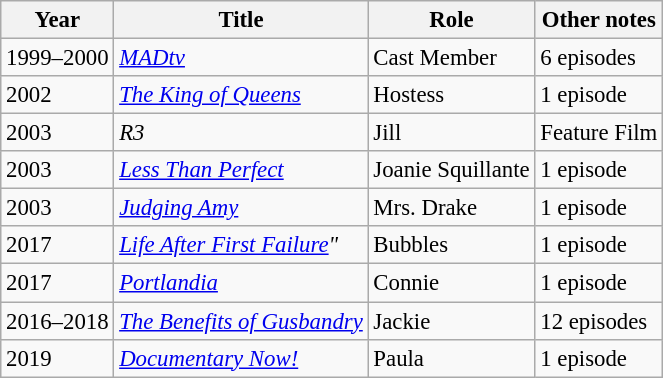<table class="wikitable" style="font-size: 95%;">
<tr>
<th>Year</th>
<th>Title</th>
<th>Role</th>
<th>Other notes</th>
</tr>
<tr>
<td>1999–2000</td>
<td><em><a href='#'>MADtv</a></em></td>
<td>Cast Member</td>
<td>6 episodes</td>
</tr>
<tr>
<td>2002</td>
<td><em><a href='#'>The King of Queens</a></em></td>
<td>Hostess</td>
<td>1 episode</td>
</tr>
<tr>
<td>2003</td>
<td><em>R3</em></td>
<td>Jill</td>
<td>Feature Film</td>
</tr>
<tr>
<td>2003</td>
<td><em><a href='#'>Less Than Perfect</a></em></td>
<td>Joanie Squillante</td>
<td>1 episode</td>
</tr>
<tr>
<td>2003</td>
<td><em><a href='#'>Judging Amy</a></em></td>
<td>Mrs. Drake</td>
<td>1 episode</td>
</tr>
<tr>
<td>2017</td>
<td><em><a href='#'>Life After First Failure</a>" </em></td>
<td>Bubbles</td>
<td>1 episode</td>
</tr>
<tr>
<td>2017</td>
<td><em><a href='#'>Portlandia</a></em></td>
<td>Connie</td>
<td>1 episode</td>
</tr>
<tr>
<td>2016–2018</td>
<td><em><a href='#'>The Benefits of Gusbandry</a></em></td>
<td>Jackie</td>
<td>12 episodes</td>
</tr>
<tr>
<td>2019</td>
<td><em><a href='#'>Documentary Now!</a></em></td>
<td>Paula</td>
<td>1 episode</td>
</tr>
</table>
